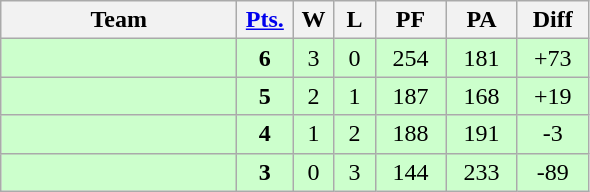<table class=wikitable>
<tr align=center>
<th width=150px>Team</th>
<th width=30px><a href='#'>Pts.</a></th>
<th width=20px>W</th>
<th width=20px>L</th>
<th width=40px>PF</th>
<th width=40px>PA</th>
<th width=40px>Diff</th>
</tr>
<tr align=center bgcolor="#ccffcc">
<td align=left></td>
<td><strong>6</strong></td>
<td>3</td>
<td>0</td>
<td>254</td>
<td>181</td>
<td>+73</td>
</tr>
<tr align=center bgcolor="#ccffcc">
<td align=left></td>
<td><strong>5</strong></td>
<td>2</td>
<td>1</td>
<td>187</td>
<td>168</td>
<td>+19</td>
</tr>
<tr align=center bgcolor="#ccffcc">
<td align=left></td>
<td><strong>4</strong></td>
<td>1</td>
<td>2</td>
<td>188</td>
<td>191</td>
<td>-3</td>
</tr>
<tr align=center bgcolor="#ccffcc">
<td align=left></td>
<td><strong>3</strong></td>
<td>0</td>
<td>3</td>
<td>144</td>
<td>233</td>
<td>-89</td>
</tr>
</table>
